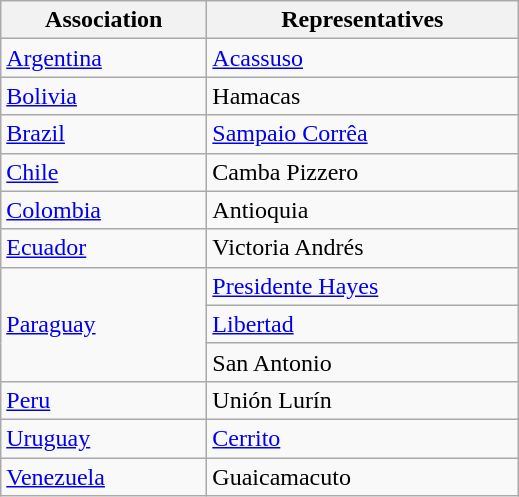<table class="wikitable" style="font-size:100%">
<tr>
<th width="130">Association</th>
<th width="200">Representatives</th>
</tr>
<tr>
<td> <a href='#'>Argentina</a></td>
<td><a href='#'>Acassuso</a></td>
</tr>
<tr>
<td> <a href='#'>Bolivia</a></td>
<td>Hamacas</td>
</tr>
<tr>
<td> <a href='#'>Brazil</a></td>
<td><a href='#'>Sampaio Corrêa</a></td>
</tr>
<tr>
<td> <a href='#'>Chile</a></td>
<td>Camba Pizzero</td>
</tr>
<tr>
<td> <a href='#'>Colombia</a></td>
<td>Antioquia</td>
</tr>
<tr>
<td> <a href='#'>Ecuador</a></td>
<td>Victoria Andrés</td>
</tr>
<tr>
<td rowspan=3> <a href='#'>Paraguay</a></td>
<td><a href='#'>Presidente Hayes</a></td>
</tr>
<tr>
<td><a href='#'>Libertad</a></td>
</tr>
<tr>
<td>San Antonio</td>
</tr>
<tr>
<td> <a href='#'>Peru</a></td>
<td>Unión Lurín</td>
</tr>
<tr>
<td> <a href='#'>Uruguay</a></td>
<td><a href='#'>Cerrito</a></td>
</tr>
<tr>
<td> <a href='#'>Venezuela</a></td>
<td>Guaicamacuto</td>
</tr>
</table>
